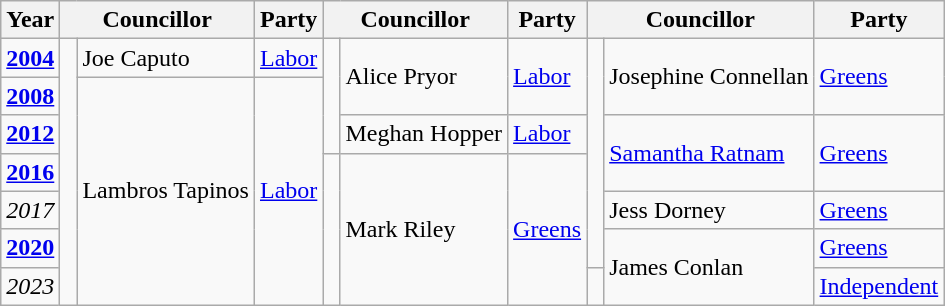<table class="wikitable">
<tr>
<th>Year</th>
<th colspan="2">Councillor</th>
<th>Party</th>
<th colspan="2">Councillor</th>
<th>Party</th>
<th colspan="2">Councillor</th>
<th>Party</th>
</tr>
<tr>
<td><strong><a href='#'>2004</a></strong></td>
<td rowspan="11" width="1px" > </td>
<td rowspan="1">Joe Caputo</td>
<td rowspan="1"><a href='#'>Labor</a></td>
<td rowspan="3" width="1px" > </td>
<td rowspan="2">Alice Pryor</td>
<td rowspan="2"><a href='#'>Labor</a></td>
<td rowspan="6" width="1px" > </td>
<td rowspan="2">Josephine Connellan</td>
<td rowspan="2"><a href='#'>Greens</a></td>
</tr>
<tr>
<td><strong><a href='#'>2008</a></strong></td>
<td rowspan="7">Lambros Tapinos</td>
<td rowspan="7"><a href='#'>Labor</a></td>
</tr>
<tr>
<td><strong><a href='#'>2012</a></strong></td>
<td rowspan="1">Meghan Hopper</td>
<td rowspan="1"><a href='#'>Labor</a></td>
<td rowspan="2"><a href='#'>Samantha Ratnam</a></td>
<td rowspan="2"><a href='#'>Greens</a></td>
</tr>
<tr>
<td><strong><a href='#'>2016</a></strong></td>
<td rowspan="10" width="1px" > </td>
<td rowspan="5">Mark Riley</td>
<td rowspan="5"><a href='#'>Greens</a></td>
</tr>
<tr>
<td><em>2017</em></td>
<td rowspan="1">Jess Dorney</td>
<td rowspan="1"><a href='#'>Greens</a></td>
</tr>
<tr>
<td><strong><a href='#'>2020</a></strong></td>
<td rowspan="3">James Conlan</td>
<td rowspan="1"><a href='#'>Greens</a></td>
</tr>
<tr>
<td><em>2023</em></td>
<td rowspan="6" width="1px" > </td>
<td rowspan="2"><a href='#'>Independent</a></td>
</tr>
</table>
